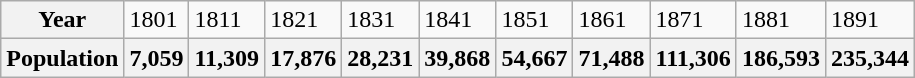<table class="wikitable">
<tr>
<th>Year</th>
<td>1801</td>
<td>1811</td>
<td>1821</td>
<td>1831</td>
<td>1841</td>
<td>1851</td>
<td>1861</td>
<td>1871</td>
<td>1881</td>
<td>1891</td>
</tr>
<tr>
<th>Population</th>
<th>7,059</th>
<th>11,309</th>
<th>17,876</th>
<th>28,231</th>
<th>39,868</th>
<th>54,667</th>
<th>71,488</th>
<th>111,306</th>
<th>186,593</th>
<th>235,344</th>
</tr>
</table>
